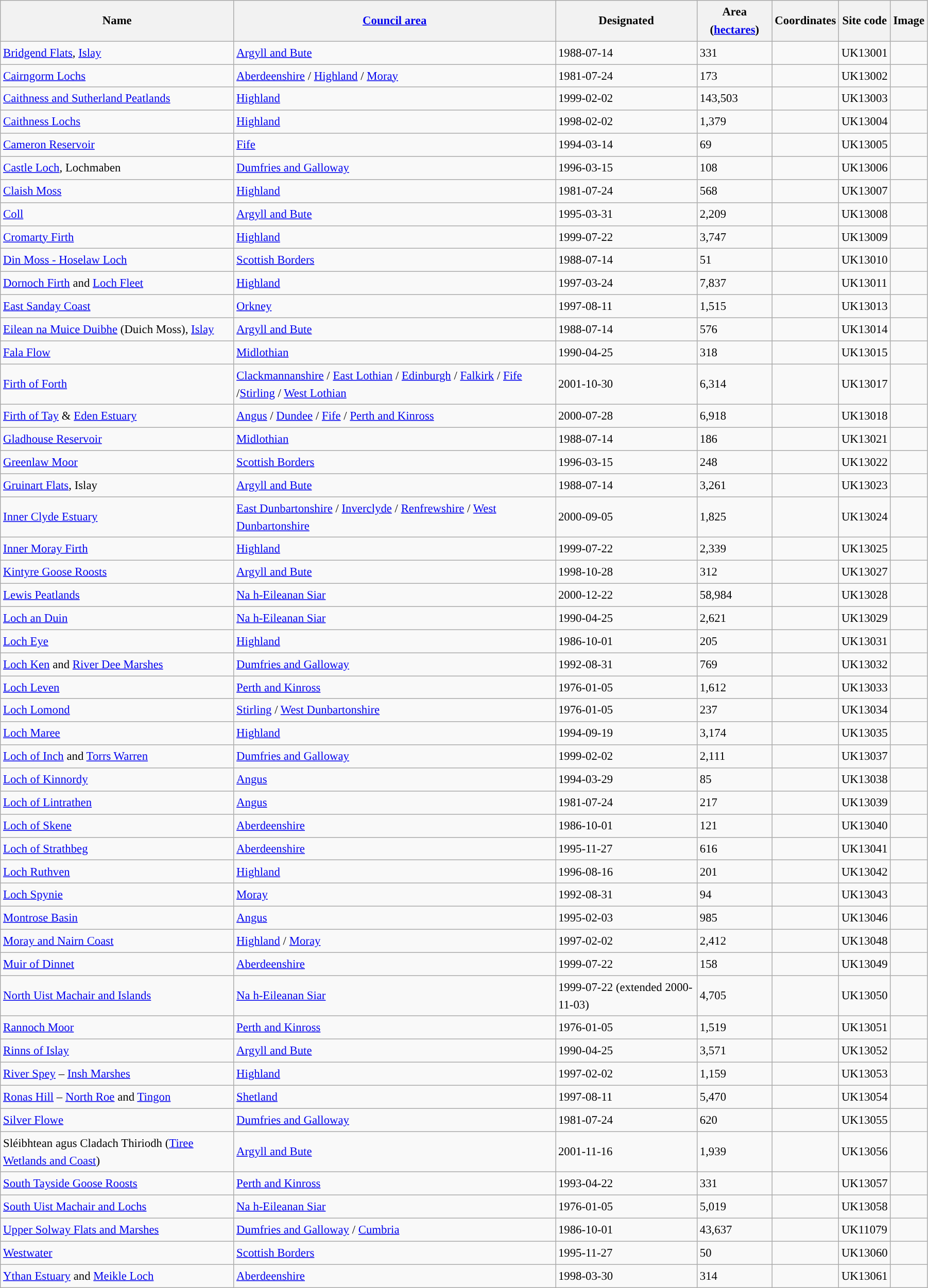<table class="wikitable sortable" style="font-size:95%;width:95%;border:0px;text-align:left;line-height:150%;">
<tr>
<th style="background-color:">Name</th>
<th style="background-color:"><a href='#'>Council area</a></th>
<th style="background-color:">Designated</th>
<th style="background-color:">Area (<a href='#'>hectares</a>)</th>
<th style="background-color:">Coordinates</th>
<th style="background-color:">Site code</th>
<th style="background-color:">Image</th>
</tr>
<tr>
<td><a href='#'>Bridgend Flats</a>, <a href='#'>Islay</a></td>
<td><a href='#'>Argyll and Bute</a></td>
<td>1988-07-14</td>
<td>331</td>
<td></td>
<td>UK13001</td>
<td></td>
</tr>
<tr>
<td><a href='#'>Cairngorm Lochs</a></td>
<td><a href='#'>Aberdeenshire</a> / <a href='#'>Highland</a> / <a href='#'>Moray</a></td>
<td>1981-07-24</td>
<td>173</td>
<td></td>
<td>UK13002</td>
<td></td>
</tr>
<tr>
<td><a href='#'>Caithness and Sutherland Peatlands</a></td>
<td><a href='#'>Highland</a></td>
<td>1999-02-02</td>
<td>143,503</td>
<td></td>
<td>UK13003</td>
<td></td>
</tr>
<tr>
<td><a href='#'>Caithness Lochs</a></td>
<td><a href='#'>Highland</a></td>
<td>1998-02-02</td>
<td>1,379</td>
<td></td>
<td>UK13004</td>
<td></td>
</tr>
<tr>
<td><a href='#'>Cameron Reservoir</a></td>
<td><a href='#'>Fife</a></td>
<td>1994-03-14</td>
<td>69</td>
<td></td>
<td>UK13005</td>
<td></td>
</tr>
<tr>
<td><a href='#'>Castle Loch</a>, Lochmaben</td>
<td><a href='#'>Dumfries and Galloway</a></td>
<td>1996-03-15</td>
<td>108</td>
<td></td>
<td>UK13006</td>
<td></td>
</tr>
<tr>
<td><a href='#'>Claish Moss</a></td>
<td><a href='#'>Highland</a></td>
<td>1981-07-24</td>
<td>568</td>
<td></td>
<td>UK13007</td>
<td></td>
</tr>
<tr>
<td><a href='#'>Coll</a></td>
<td><a href='#'>Argyll and Bute</a></td>
<td>1995-03-31</td>
<td>2,209</td>
<td></td>
<td>UK13008</td>
<td></td>
</tr>
<tr>
<td><a href='#'>Cromarty Firth</a></td>
<td><a href='#'>Highland</a></td>
<td>1999-07-22</td>
<td>3,747</td>
<td></td>
<td>UK13009</td>
<td></td>
</tr>
<tr>
<td><a href='#'>Din Moss - Hoselaw Loch</a></td>
<td><a href='#'>Scottish Borders</a></td>
<td>1988-07-14</td>
<td>51</td>
<td></td>
<td>UK13010</td>
<td></td>
</tr>
<tr>
<td><a href='#'>Dornoch Firth</a> and <a href='#'>Loch Fleet</a></td>
<td><a href='#'>Highland</a></td>
<td>1997-03-24</td>
<td>7,837</td>
<td></td>
<td>UK13011</td>
<td></td>
</tr>
<tr>
<td><a href='#'>East Sanday Coast</a></td>
<td><a href='#'>Orkney</a></td>
<td>1997-08-11</td>
<td>1,515</td>
<td></td>
<td>UK13013</td>
<td></td>
</tr>
<tr>
<td><a href='#'>Eilean na Muice Duibhe</a> (Duich Moss), <a href='#'>Islay</a></td>
<td><a href='#'>Argyll and Bute</a></td>
<td>1988-07-14</td>
<td>576</td>
<td></td>
<td>UK13014</td>
<td></td>
</tr>
<tr>
<td><a href='#'>Fala Flow</a></td>
<td><a href='#'>Midlothian</a></td>
<td>1990-04-25</td>
<td>318</td>
<td></td>
<td>UK13015</td>
<td></td>
</tr>
<tr>
<td><a href='#'>Firth of Forth</a></td>
<td><a href='#'>Clackmannanshire</a> / <a href='#'>East Lothian</a> / <a href='#'>Edinburgh</a> / <a href='#'>Falkirk</a> / <a href='#'>Fife</a> /<a href='#'>Stirling</a> / <a href='#'>West Lothian</a></td>
<td>2001-10-30</td>
<td>6,314</td>
<td></td>
<td>UK13017</td>
<td></td>
</tr>
<tr>
<td><a href='#'>Firth of Tay</a> & <a href='#'>Eden Estuary</a></td>
<td><a href='#'>Angus</a> / <a href='#'>Dundee</a> / <a href='#'>Fife</a> / <a href='#'>Perth and Kinross</a></td>
<td>2000-07-28</td>
<td>6,918</td>
<td></td>
<td>UK13018</td>
<td></td>
</tr>
<tr>
<td><a href='#'>Gladhouse Reservoir</a></td>
<td><a href='#'>Midlothian</a></td>
<td>1988-07-14</td>
<td>186</td>
<td></td>
<td>UK13021</td>
<td></td>
</tr>
<tr>
<td><a href='#'>Greenlaw Moor</a></td>
<td><a href='#'>Scottish Borders</a></td>
<td>1996-03-15</td>
<td>248</td>
<td></td>
<td>UK13022</td>
<td></td>
</tr>
<tr>
<td><a href='#'>Gruinart Flats</a>, Islay</td>
<td><a href='#'>Argyll and Bute</a></td>
<td>1988-07-14</td>
<td>3,261</td>
<td></td>
<td>UK13023</td>
<td></td>
</tr>
<tr>
<td><a href='#'>Inner Clyde Estuary</a></td>
<td><a href='#'>East Dunbartonshire</a> / <a href='#'>Inverclyde</a> / <a href='#'>Renfrewshire</a> / <a href='#'>West Dunbartonshire</a></td>
<td>2000-09-05</td>
<td>1,825</td>
<td></td>
<td>UK13024</td>
<td></td>
</tr>
<tr>
<td><a href='#'>Inner Moray Firth</a></td>
<td><a href='#'>Highland</a></td>
<td>1999-07-22</td>
<td>2,339</td>
<td></td>
<td>UK13025</td>
<td></td>
</tr>
<tr>
<td><a href='#'>Kintyre Goose Roosts</a></td>
<td><a href='#'>Argyll and Bute</a></td>
<td>1998-10-28</td>
<td>312</td>
<td></td>
<td>UK13027</td>
<td></td>
</tr>
<tr>
<td><a href='#'>Lewis Peatlands</a></td>
<td><a href='#'>Na h-Eileanan Siar</a></td>
<td>2000-12-22</td>
<td>58,984</td>
<td></td>
<td>UK13028</td>
<td></td>
</tr>
<tr>
<td><a href='#'>Loch an Duin</a></td>
<td><a href='#'>Na h-Eileanan Siar</a></td>
<td>1990-04-25</td>
<td>2,621</td>
<td></td>
<td>UK13029</td>
<td></td>
</tr>
<tr>
<td><a href='#'>Loch Eye</a></td>
<td><a href='#'>Highland</a></td>
<td>1986-10-01</td>
<td>205</td>
<td></td>
<td>UK13031</td>
<td></td>
</tr>
<tr>
<td><a href='#'>Loch Ken</a> and <a href='#'>River Dee Marshes</a></td>
<td><a href='#'>Dumfries and Galloway</a></td>
<td>1992-08-31</td>
<td>769</td>
<td></td>
<td>UK13032</td>
<td></td>
</tr>
<tr>
<td><a href='#'>Loch Leven</a></td>
<td><a href='#'>Perth and Kinross</a></td>
<td>1976-01-05</td>
<td>1,612</td>
<td></td>
<td>UK13033</td>
<td></td>
</tr>
<tr>
<td><a href='#'>Loch Lomond</a></td>
<td><a href='#'>Stirling</a> / <a href='#'>West Dunbartonshire</a></td>
<td>1976-01-05</td>
<td>237</td>
<td></td>
<td>UK13034</td>
<td></td>
</tr>
<tr>
<td><a href='#'>Loch Maree</a></td>
<td><a href='#'>Highland</a></td>
<td>1994-09-19</td>
<td>3,174</td>
<td></td>
<td>UK13035</td>
<td></td>
</tr>
<tr>
<td><a href='#'>Loch of Inch</a> and <a href='#'>Torrs Warren</a></td>
<td><a href='#'>Dumfries and Galloway</a></td>
<td>1999-02-02</td>
<td>2,111</td>
<td></td>
<td>UK13037</td>
<td></td>
</tr>
<tr>
<td><a href='#'>Loch of Kinnordy</a></td>
<td><a href='#'>Angus</a></td>
<td>1994-03-29</td>
<td>85</td>
<td></td>
<td>UK13038</td>
<td></td>
</tr>
<tr>
<td><a href='#'>Loch of Lintrathen</a></td>
<td><a href='#'>Angus</a></td>
<td>1981-07-24</td>
<td>217</td>
<td></td>
<td>UK13039</td>
<td></td>
</tr>
<tr>
<td><a href='#'>Loch of Skene</a></td>
<td><a href='#'>Aberdeenshire</a></td>
<td>1986-10-01</td>
<td>121</td>
<td></td>
<td>UK13040</td>
<td></td>
</tr>
<tr>
<td><a href='#'>Loch of Strathbeg</a></td>
<td><a href='#'>Aberdeenshire</a></td>
<td>1995-11-27</td>
<td>616</td>
<td></td>
<td>UK13041</td>
<td></td>
</tr>
<tr>
<td><a href='#'>Loch Ruthven</a></td>
<td><a href='#'>Highland</a></td>
<td>1996-08-16</td>
<td>201</td>
<td></td>
<td>UK13042</td>
<td></td>
</tr>
<tr>
<td><a href='#'>Loch Spynie</a></td>
<td><a href='#'>Moray</a></td>
<td>1992-08-31</td>
<td>94</td>
<td></td>
<td>UK13043</td>
<td></td>
</tr>
<tr>
<td><a href='#'>Montrose Basin</a></td>
<td><a href='#'>Angus</a></td>
<td>1995-02-03</td>
<td>985</td>
<td></td>
<td>UK13046</td>
<td></td>
</tr>
<tr>
<td><a href='#'>Moray and Nairn Coast</a></td>
<td><a href='#'>Highland</a> / <a href='#'>Moray</a></td>
<td>1997-02-02</td>
<td>2,412</td>
<td></td>
<td>UK13048</td>
<td></td>
</tr>
<tr>
<td><a href='#'>Muir of Dinnet</a></td>
<td><a href='#'>Aberdeenshire</a></td>
<td>1999-07-22</td>
<td>158</td>
<td></td>
<td>UK13049</td>
<td></td>
</tr>
<tr>
<td><a href='#'>North Uist Machair and Islands</a></td>
<td><a href='#'>Na h-Eileanan Siar</a></td>
<td>1999-07-22 (extended 2000-11-03)</td>
<td>4,705</td>
<td></td>
<td>UK13050</td>
<td></td>
</tr>
<tr>
<td><a href='#'>Rannoch Moor</a></td>
<td><a href='#'>Perth and Kinross</a></td>
<td>1976-01-05</td>
<td>1,519</td>
<td></td>
<td>UK13051</td>
<td></td>
</tr>
<tr>
<td><a href='#'>Rinns of Islay</a></td>
<td><a href='#'>Argyll and Bute</a></td>
<td>1990-04-25</td>
<td>3,571</td>
<td></td>
<td>UK13052</td>
<td></td>
</tr>
<tr>
<td><a href='#'>River Spey</a> – <a href='#'>Insh Marshes</a></td>
<td><a href='#'>Highland</a></td>
<td>1997-02-02</td>
<td>1,159</td>
<td></td>
<td>UK13053</td>
<td></td>
</tr>
<tr>
<td><a href='#'>Ronas Hill</a> – <a href='#'>North Roe</a> and <a href='#'>Tingon</a></td>
<td><a href='#'>Shetland</a></td>
<td>1997-08-11</td>
<td>5,470</td>
<td></td>
<td>UK13054</td>
<td></td>
</tr>
<tr>
<td><a href='#'>Silver Flowe</a></td>
<td><a href='#'>Dumfries and Galloway</a></td>
<td>1981-07-24</td>
<td>620</td>
<td></td>
<td>UK13055</td>
<td></td>
</tr>
<tr>
<td>Sléibhtean agus Cladach Thiriodh (<a href='#'>Tiree Wetlands and Coast</a>)</td>
<td><a href='#'>Argyll and Bute</a></td>
<td>2001-11-16</td>
<td>1,939</td>
<td></td>
<td>UK13056</td>
<td></td>
</tr>
<tr>
<td><a href='#'>South Tayside Goose Roosts</a></td>
<td><a href='#'>Perth and Kinross</a></td>
<td>1993-04-22</td>
<td>331</td>
<td></td>
<td>UK13057</td>
<td></td>
</tr>
<tr>
<td><a href='#'>South Uist Machair and Lochs</a></td>
<td><a href='#'>Na h-Eileanan Siar</a></td>
<td>1976-01-05</td>
<td>5,019</td>
<td></td>
<td>UK13058</td>
<td></td>
</tr>
<tr>
<td><a href='#'>Upper Solway Flats and Marshes</a></td>
<td><a href='#'>Dumfries and Galloway</a> / <a href='#'>Cumbria</a></td>
<td>1986-10-01</td>
<td>43,637</td>
<td></td>
<td>UK11079</td>
<td></td>
</tr>
<tr>
<td><a href='#'>Westwater</a></td>
<td><a href='#'>Scottish Borders</a></td>
<td>1995-11-27</td>
<td>50</td>
<td></td>
<td>UK13060</td>
<td></td>
</tr>
<tr>
<td><a href='#'>Ythan Estuary</a> and <a href='#'>Meikle Loch</a></td>
<td><a href='#'>Aberdeenshire</a></td>
<td>1998-03-30</td>
<td>314</td>
<td></td>
<td>UK13061</td>
<td></td>
</tr>
</table>
